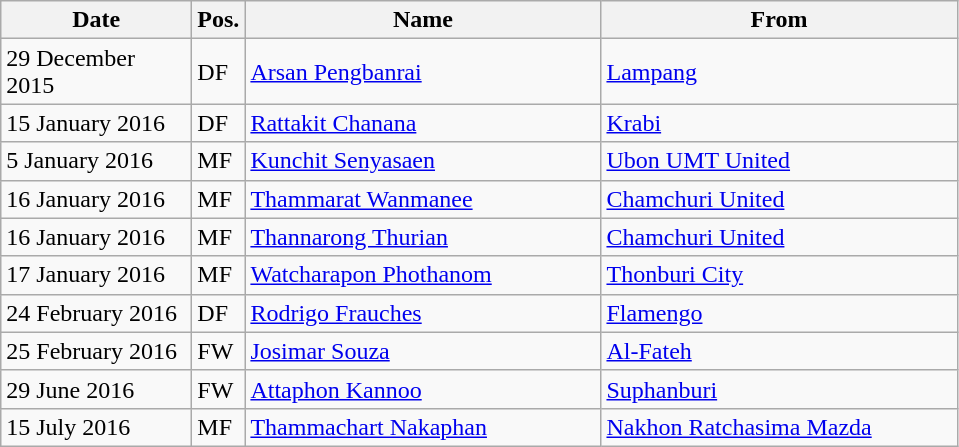<table class="wikitable">
<tr>
<th width="120">Date</th>
<th>Pos.</th>
<th width="230">Name</th>
<th width="230">From</th>
</tr>
<tr>
<td>29 December 2015</td>
<td>DF</td>
<td> <a href='#'>Arsan Pengbanrai</a></td>
<td> <a href='#'>Lampang</a></td>
</tr>
<tr>
<td>15 January 2016</td>
<td>DF</td>
<td> <a href='#'>Rattakit Chanana</a></td>
<td> <a href='#'>Krabi</a></td>
</tr>
<tr>
<td>5 January 2016</td>
<td>MF</td>
<td> <a href='#'>Kunchit Senyasaen</a></td>
<td> <a href='#'>Ubon UMT United</a></td>
</tr>
<tr>
<td>16 January 2016</td>
<td>MF</td>
<td> <a href='#'>Thammarat Wanmanee</a></td>
<td> <a href='#'>Chamchuri United</a></td>
</tr>
<tr>
<td>16 January 2016</td>
<td>MF</td>
<td> <a href='#'>Thannarong Thurian</a></td>
<td> <a href='#'>Chamchuri United</a></td>
</tr>
<tr>
<td>17 January 2016</td>
<td>MF</td>
<td> <a href='#'>Watcharapon Phothanom</a></td>
<td> <a href='#'>Thonburi City</a></td>
</tr>
<tr>
<td>24 February 2016</td>
<td>DF</td>
<td> <a href='#'>Rodrigo Frauches</a></td>
<td> <a href='#'>Flamengo</a></td>
</tr>
<tr>
<td>25 February 2016</td>
<td>FW</td>
<td> <a href='#'>Josimar Souza</a></td>
<td> <a href='#'>Al-Fateh</a></td>
</tr>
<tr>
<td>29 June 2016</td>
<td>FW</td>
<td> <a href='#'>Attaphon Kannoo</a></td>
<td> <a href='#'>Suphanburi</a></td>
</tr>
<tr>
<td>15 July 2016</td>
<td>MF</td>
<td> <a href='#'>Thammachart Nakaphan</a></td>
<td> <a href='#'>Nakhon Ratchasima Mazda</a></td>
</tr>
</table>
